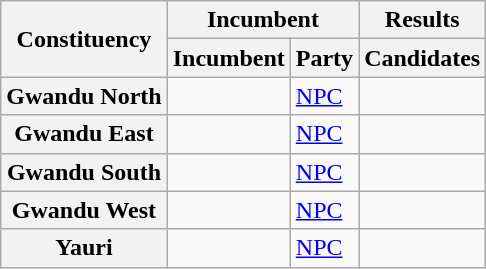<table class="wikitable sortable">
<tr>
<th rowspan="2">Constituency</th>
<th colspan="2">Incumbent</th>
<th>Results</th>
</tr>
<tr valign="bottom">
<th>Incumbent</th>
<th>Party</th>
<th>Candidates</th>
</tr>
<tr>
<th>Gwandu North</th>
<td></td>
<td><a href='#'>NPC</a></td>
<td nowrap=""></td>
</tr>
<tr>
<th>Gwandu East</th>
<td></td>
<td><a href='#'>NPC</a></td>
<td nowrap=""></td>
</tr>
<tr>
<th>Gwandu South</th>
<td></td>
<td><a href='#'>NPC</a></td>
<td nowrap=""></td>
</tr>
<tr>
<th>Gwandu West</th>
<td></td>
<td><a href='#'>NPC</a></td>
<td nowrap=""></td>
</tr>
<tr>
<th>Yauri</th>
<td></td>
<td><a href='#'>NPC</a></td>
<td nowrap=""></td>
</tr>
</table>
